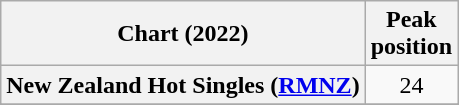<table class="wikitable sortable plainrowheaders" style="text-align:center">
<tr>
<th scope="col">Chart (2022)</th>
<th scope="col">Peak<br>position</th>
</tr>
<tr>
<th scope="row">New Zealand Hot Singles (<a href='#'>RMNZ</a>)</th>
<td>24</td>
</tr>
<tr>
</tr>
<tr>
</tr>
<tr>
</tr>
<tr>
</tr>
</table>
